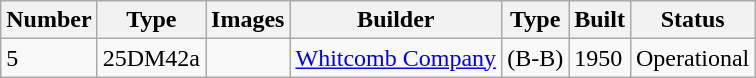<table class="wikitable" style="font-size:100%;">
<tr>
<th>Number</th>
<th>Type</th>
<th>Images</th>
<th>Builder</th>
<th>Type</th>
<th>Built</th>
<th>Status</th>
</tr>
<tr>
<td>5</td>
<td>25DM42a</td>
<td></td>
<td><a href='#'>Whitcomb Company</a></td>
<td>(B-B)</td>
<td>1950</td>
<td>Operational</td>
</tr>
</table>
